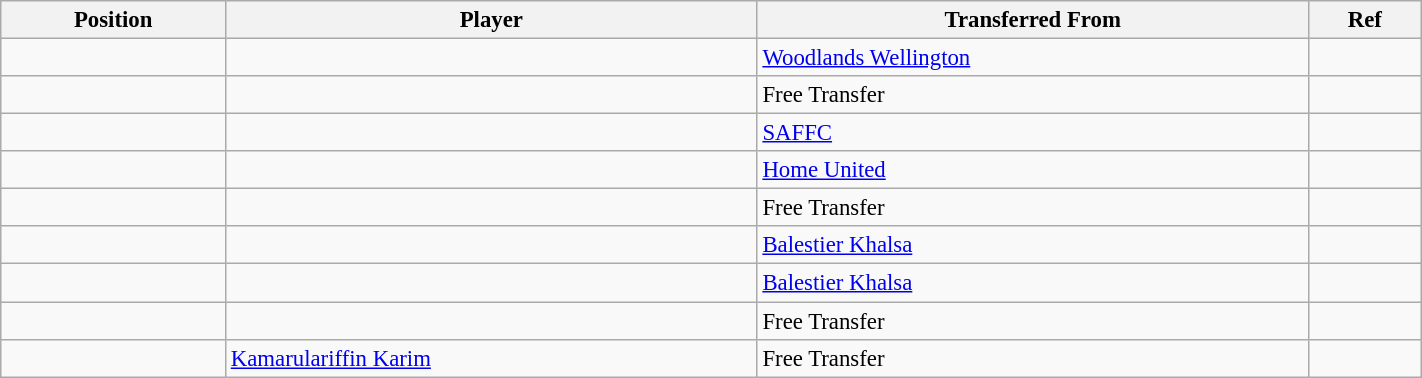<table class="wikitable sortable" style="width:75%; text-align:center; font-size:95%; text-align:left;">
<tr>
<th><strong>Position</strong></th>
<th><strong>Player</strong></th>
<th><strong>Transferred From</strong></th>
<th><strong>Ref</strong></th>
</tr>
<tr>
<td></td>
<td></td>
<td> <a href='#'>Woodlands Wellington</a></td>
<td></td>
</tr>
<tr>
<td></td>
<td></td>
<td>Free Transfer</td>
<td></td>
</tr>
<tr>
<td></td>
<td></td>
<td> <a href='#'>SAFFC</a></td>
<td></td>
</tr>
<tr>
<td></td>
<td></td>
<td> <a href='#'>Home United</a></td>
<td></td>
</tr>
<tr>
<td></td>
<td></td>
<td>Free Transfer</td>
<td></td>
</tr>
<tr>
<td></td>
<td></td>
<td> <a href='#'>Balestier Khalsa</a></td>
<td></td>
</tr>
<tr>
<td></td>
<td></td>
<td> <a href='#'>Balestier Khalsa</a></td>
<td></td>
</tr>
<tr>
<td></td>
<td></td>
<td>Free Transfer</td>
<td></td>
</tr>
<tr>
<td></td>
<td> <a href='#'>Kamarulariffin Karim</a></td>
<td>Free Transfer</td>
<td></td>
</tr>
</table>
